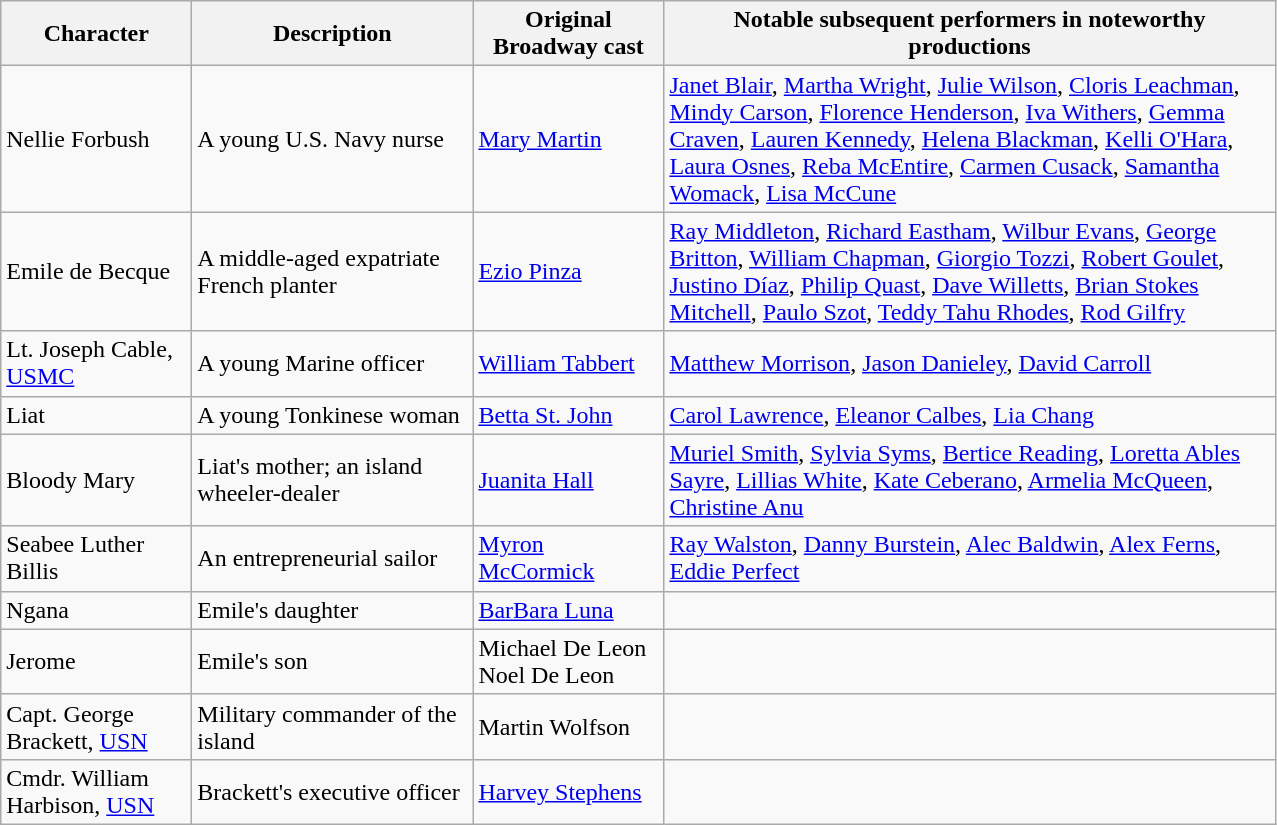<table class="wikitable">
<tr>
<th width="120">Character</th>
<th width="180">Description</th>
<th width="120">Original Broadway cast</th>
<th width="400">Notable subsequent performers in noteworthy productions</th>
</tr>
<tr>
<td>Nellie Forbush</td>
<td>A young U.S. Navy nurse</td>
<td><a href='#'>Mary Martin</a></td>
<td><a href='#'>Janet Blair</a>, <a href='#'>Martha Wright</a>, <a href='#'>Julie Wilson</a>, <a href='#'>Cloris Leachman</a>, <a href='#'>Mindy Carson</a>, <a href='#'>Florence Henderson</a>, <a href='#'>Iva Withers</a>, <a href='#'>Gemma Craven</a>, <a href='#'>Lauren Kennedy</a>, <a href='#'>Helena Blackman</a>, <a href='#'>Kelli O'Hara</a>, <a href='#'>Laura Osnes</a>, <a href='#'>Reba McEntire</a>, <a href='#'>Carmen Cusack</a>, <a href='#'>Samantha Womack</a>, <a href='#'>Lisa McCune</a></td>
</tr>
<tr>
<td>Emile de Becque</td>
<td>A middle-aged expatriate French planter</td>
<td><a href='#'>Ezio Pinza</a></td>
<td><a href='#'>Ray Middleton</a>, <a href='#'>Richard Eastham</a>, <a href='#'>Wilbur Evans</a>, <a href='#'>George Britton</a>, <a href='#'>William Chapman</a>, <a href='#'>Giorgio Tozzi</a>, <a href='#'>Robert Goulet</a>, <a href='#'>Justino Díaz</a>, <a href='#'>Philip Quast</a>, <a href='#'>Dave Willetts</a>, <a href='#'>Brian Stokes Mitchell</a>, <a href='#'>Paulo Szot</a>, <a href='#'>Teddy Tahu Rhodes</a>, <a href='#'>Rod Gilfry</a></td>
</tr>
<tr>
<td>Lt. Joseph Cable, <a href='#'>USMC</a></td>
<td>A young Marine officer</td>
<td><a href='#'>William Tabbert</a></td>
<td><a href='#'>Matthew Morrison</a>, <a href='#'>Jason Danieley</a>, <a href='#'>David Carroll</a></td>
</tr>
<tr>
<td>Liat</td>
<td>A young Tonkinese woman</td>
<td><a href='#'>Betta St. John</a></td>
<td><a href='#'>Carol Lawrence</a>, <a href='#'>Eleanor Calbes</a>, <a href='#'>Lia Chang</a></td>
</tr>
<tr>
<td>Bloody Mary</td>
<td>Liat's mother; an island wheeler-dealer</td>
<td><a href='#'>Juanita Hall</a></td>
<td><a href='#'>Muriel Smith</a>, <a href='#'>Sylvia Syms</a>, <a href='#'>Bertice Reading</a>, <a href='#'>Loretta Ables Sayre</a>, <a href='#'>Lillias White</a>, <a href='#'>Kate Ceberano</a>, <a href='#'>Armelia McQueen</a>, <a href='#'>Christine Anu</a></td>
</tr>
<tr>
<td>Seabee Luther Billis</td>
<td>An entrepreneurial sailor</td>
<td><a href='#'>Myron McCormick</a></td>
<td><a href='#'>Ray Walston</a>, <a href='#'>Danny Burstein</a>, <a href='#'>Alec Baldwin</a>, <a href='#'>Alex Ferns</a>, <a href='#'>Eddie Perfect</a></td>
</tr>
<tr>
<td>Ngana</td>
<td>Emile's daughter</td>
<td><a href='#'>BarBara Luna</a></td>
<td></td>
</tr>
<tr>
<td>Jerome</td>
<td>Emile's son</td>
<td>Michael De Leon<br>Noel De Leon</td>
<td></td>
</tr>
<tr>
<td>Capt. George Brackett, <a href='#'>USN</a></td>
<td>Military commander of the island</td>
<td>Martin Wolfson</td>
<td></td>
</tr>
<tr>
<td>Cmdr. William Harbison, <a href='#'>USN</a></td>
<td>Brackett's executive officer</td>
<td><a href='#'>Harvey Stephens</a></td>
<td></td>
</tr>
</table>
